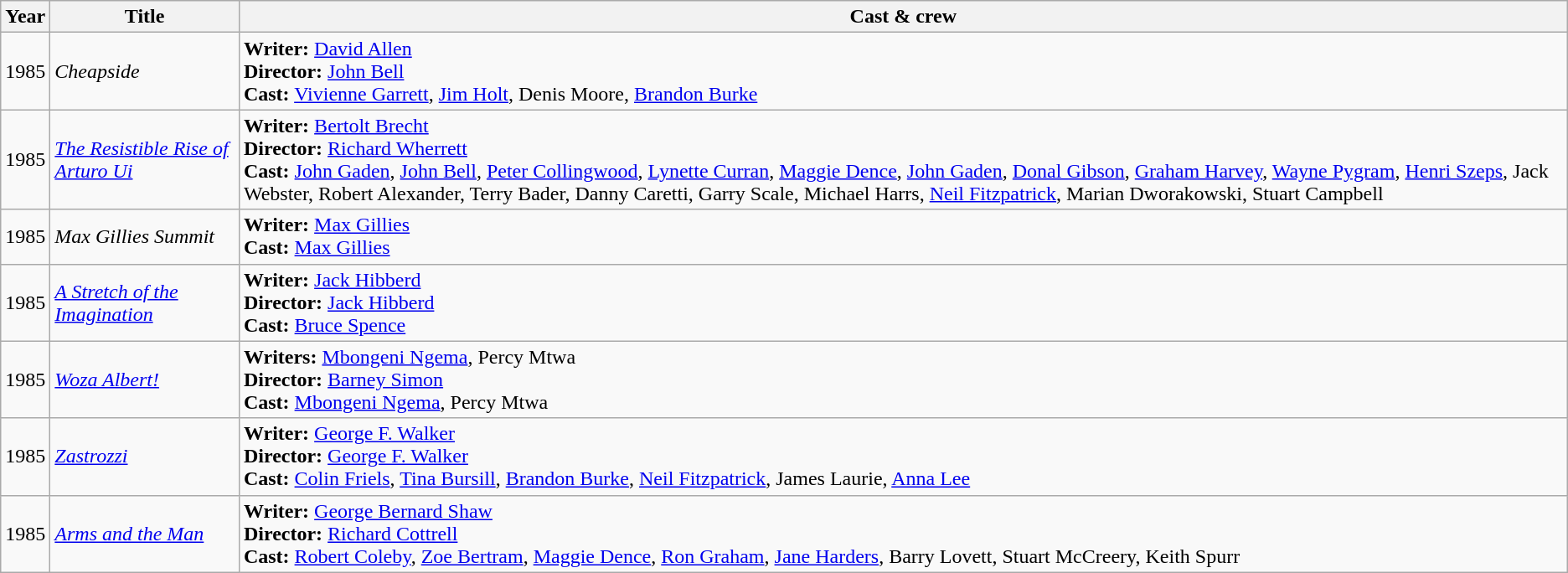<table class="wikitable sortable">
<tr>
<th>Year</th>
<th>Title</th>
<th>Cast & crew</th>
</tr>
<tr>
<td>1985</td>
<td><em>Cheapside</em></td>
<td><strong>Writer:</strong> <a href='#'>David Allen</a><br><strong>Director:</strong> <a href='#'>John Bell</a><br><strong>Cast:</strong> <a href='#'>Vivienne Garrett</a>, <a href='#'>Jim Holt</a>, Denis Moore, <a href='#'>Brandon Burke</a></td>
</tr>
<tr>
<td>1985</td>
<td><em><a href='#'>The Resistible Rise of Arturo Ui</a></em></td>
<td><strong>Writer:</strong> <a href='#'>Bertolt Brecht</a><br><strong>Director:</strong> <a href='#'>Richard Wherrett</a><br><strong>Cast:</strong> <a href='#'>John Gaden</a>, <a href='#'>John Bell</a>, <a href='#'>Peter Collingwood</a>, <a href='#'>Lynette Curran</a>, <a href='#'>Maggie Dence</a>, <a href='#'>John Gaden</a>, <a href='#'>Donal Gibson</a>, <a href='#'>Graham Harvey</a>, <a href='#'>Wayne Pygram</a>, <a href='#'>Henri Szeps</a>, Jack Webster, Robert Alexander, Terry Bader, Danny Caretti, Garry Scale, Michael Harrs, <a href='#'>Neil Fitzpatrick</a>, Marian Dworakowski, Stuart Campbell</td>
</tr>
<tr>
<td>1985</td>
<td><em>Max Gillies Summit</em></td>
<td><strong>Writer:</strong> <a href='#'>Max Gillies</a><br><strong>Cast:</strong> <a href='#'>Max Gillies</a></td>
</tr>
<tr>
<td>1985</td>
<td><em><a href='#'>A Stretch of the Imagination</a> </em></td>
<td><strong>Writer:</strong> <a href='#'>Jack Hibberd</a><br><strong>Director:</strong> <a href='#'>Jack Hibberd</a><br><strong>Cast:</strong> <a href='#'>Bruce Spence</a></td>
</tr>
<tr>
<td>1985</td>
<td><em><a href='#'>Woza Albert!</a></em></td>
<td><strong>Writers:</strong> <a href='#'>Mbongeni Ngema</a>, Percy Mtwa<br><strong>Director:</strong> <a href='#'>Barney Simon</a><br><strong>Cast:</strong> <a href='#'>Mbongeni Ngema</a>, Percy Mtwa</td>
</tr>
<tr>
<td>1985</td>
<td><em><a href='#'>Zastrozzi</a></em></td>
<td><strong>Writer:</strong> <a href='#'>George F. Walker</a><br> <strong>Director:</strong> <a href='#'>George F. Walker</a><br><strong>Cast:</strong> <a href='#'>Colin Friels</a>, <a href='#'>Tina Bursill</a>, <a href='#'>Brandon Burke</a>, <a href='#'>Neil Fitzpatrick</a>, James Laurie, <a href='#'>Anna Lee</a></td>
</tr>
<tr>
<td>1985</td>
<td><em><a href='#'>Arms and the Man</a></em></td>
<td><strong>Writer:</strong> <a href='#'>George Bernard Shaw</a><br><strong>Director:</strong> <a href='#'>Richard Cottrell</a><br><strong>Cast:</strong> <a href='#'>Robert Coleby</a>, <a href='#'>Zoe Bertram</a>, <a href='#'>Maggie Dence</a>, <a href='#'>Ron Graham</a>, <a href='#'>Jane Harders</a>, Barry Lovett, Stuart McCreery, Keith Spurr</td>
</tr>
</table>
